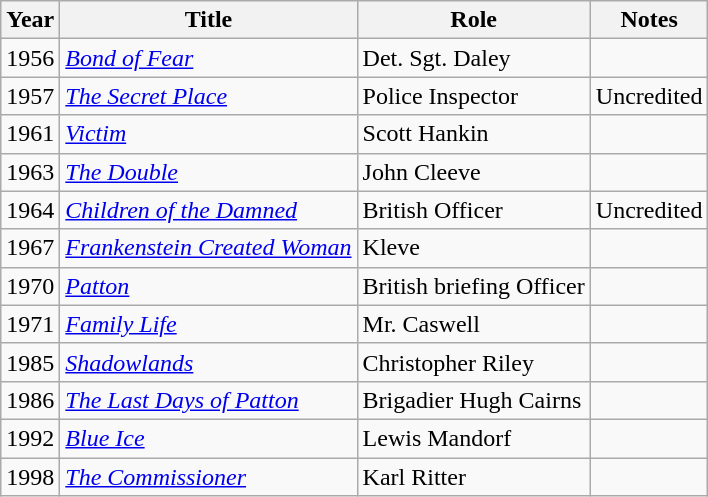<table class="wikitable">
<tr>
<th>Year</th>
<th>Title</th>
<th>Role</th>
<th>Notes</th>
</tr>
<tr>
<td>1956</td>
<td><em><a href='#'>Bond of Fear</a></em></td>
<td>Det. Sgt. Daley</td>
<td></td>
</tr>
<tr>
<td>1957</td>
<td><em><a href='#'>The Secret Place</a></em></td>
<td>Police Inspector</td>
<td>Uncredited</td>
</tr>
<tr>
<td>1961</td>
<td><em><a href='#'>Victim</a></em></td>
<td>Scott Hankin</td>
<td></td>
</tr>
<tr>
<td>1963</td>
<td><em><a href='#'>The Double</a></em></td>
<td>John Cleeve</td>
<td></td>
</tr>
<tr>
<td>1964</td>
<td><em><a href='#'>Children of the Damned</a></em></td>
<td>British Officer</td>
<td>Uncredited</td>
</tr>
<tr>
<td>1967</td>
<td><em><a href='#'>Frankenstein Created Woman</a></em></td>
<td>Kleve</td>
<td></td>
</tr>
<tr>
<td>1970</td>
<td><em><a href='#'>Patton</a></em></td>
<td>British briefing Officer</td>
<td></td>
</tr>
<tr>
<td>1971</td>
<td><em><a href='#'>Family Life</a></em></td>
<td>Mr. Caswell</td>
<td></td>
</tr>
<tr>
<td>1985</td>
<td><em><a href='#'>Shadowlands</a></em></td>
<td>Christopher Riley</td>
<td></td>
</tr>
<tr>
<td>1986</td>
<td><em><a href='#'>The Last Days of Patton</a></em></td>
<td>Brigadier Hugh Cairns</td>
<td></td>
</tr>
<tr>
<td>1992</td>
<td><em><a href='#'>Blue Ice</a></em></td>
<td>Lewis Mandorf</td>
<td></td>
</tr>
<tr>
<td>1998</td>
<td><em><a href='#'>The Commissioner</a></em></td>
<td>Karl Ritter</td>
<td></td>
</tr>
</table>
